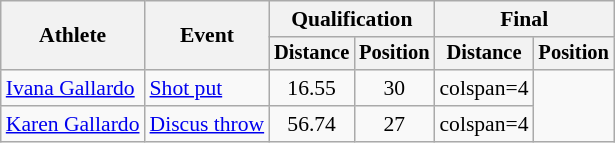<table class=wikitable style=font-size:90%>
<tr>
<th rowspan=2>Athlete</th>
<th rowspan=2>Event</th>
<th colspan=2>Qualification</th>
<th colspan=2>Final</th>
</tr>
<tr style=font-size:95%>
<th>Distance</th>
<th>Position</th>
<th>Distance</th>
<th>Position</th>
</tr>
<tr align=center>
<td align=left><a href='#'>Ivana Gallardo</a></td>
<td align=left><a href='#'>Shot put</a></td>
<td>16.55</td>
<td>30</td>
<td>colspan=4 </td>
</tr>
<tr align=center>
<td align=left><a href='#'>Karen Gallardo</a></td>
<td align=left><a href='#'>Discus throw</a></td>
<td>56.74</td>
<td>27</td>
<td>colspan=4 </td>
</tr>
</table>
